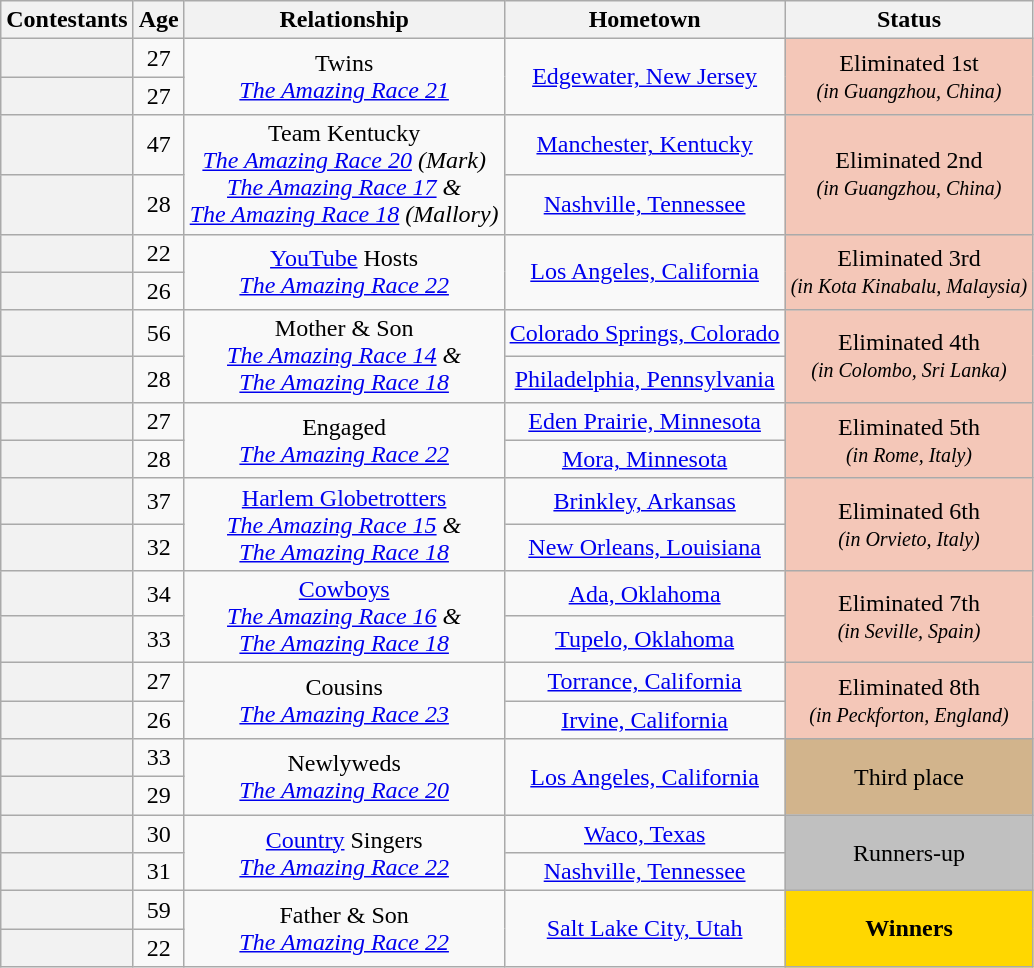<table class="wikitable sortable" style="text-align:center;">
<tr>
<th scope="col">Contestants</th>
<th scope="col">Age</th>
<th scope="col" class="unsortable">Relationship</th>
<th class="unsortable" scope="col">Hometown</th>
<th scope="col">Status</th>
</tr>
<tr>
<th scope="row"></th>
<td>27</td>
<td rowspan="2">Twins<br><em><a href='#'>The Amazing Race 21</a></em></td>
<td rowspan="2"><a href='#'>Edgewater, New Jersey</a></td>
<td rowspan="2" bgcolor="f4c7b8">Eliminated 1st<br><small><em>(in Guangzhou, China)</em></small></td>
</tr>
<tr>
<th scope="row"></th>
<td>27</td>
</tr>
<tr>
<th scope="row"></th>
<td>47</td>
<td rowspan="2">Team Kentucky<br><em><a href='#'>The Amazing Race 20</a> (Mark)</em><br><em><a href='#'>The Amazing Race 17</a> &<br><a href='#'>The Amazing Race 18</a> (Mallory)</em></td>
<td><a href='#'>Manchester, Kentucky</a></td>
<td rowspan="2" bgcolor="f4c7b8">Eliminated 2nd<br><small><em>(in Guangzhou, China)</em></small></td>
</tr>
<tr>
<th scope="row"></th>
<td>28</td>
<td><a href='#'>Nashville, Tennessee</a></td>
</tr>
<tr>
<th scope="row"></th>
<td>22</td>
<td rowspan="2"><a href='#'>YouTube</a> Hosts<br><em><a href='#'>The Amazing Race 22</a></em></td>
<td rowspan="2"><a href='#'>Los Angeles, California</a></td>
<td rowspan="2" bgcolor="f4c7b8">Eliminated 3rd<br><small><em>(in Kota Kinabalu, Malaysia)</em></small></td>
</tr>
<tr>
<th scope="row"></th>
<td>26</td>
</tr>
<tr>
<th scope="row"></th>
<td>56</td>
<td rowspan="2">Mother & Son<br><em><a href='#'>The Amazing Race 14</a> &</em><br><em><a href='#'>The Amazing Race 18</a></em></td>
<td><a href='#'>Colorado Springs, Colorado</a></td>
<td rowspan="2" bgcolor="f4c7b8">Eliminated 4th<br><small><em>(in Colombo, Sri Lanka)</em></small></td>
</tr>
<tr>
<th scope="row"></th>
<td>28</td>
<td><a href='#'>Philadelphia, Pennsylvania</a></td>
</tr>
<tr>
<th scope="row"></th>
<td>27</td>
<td rowspan="2">Engaged<br><em><a href='#'>The Amazing Race 22</a></em></td>
<td><a href='#'>Eden Prairie, Minnesota</a></td>
<td rowspan="2" bgcolor="f4c7b8">Eliminated 5th<br><small><em>(in Rome, Italy)</em></small></td>
</tr>
<tr>
<th scope="row"></th>
<td>28</td>
<td><a href='#'>Mora, Minnesota</a></td>
</tr>
<tr>
<th scope="row"></th>
<td>37</td>
<td rowspan="2"><a href='#'>Harlem Globetrotters</a><br><em><a href='#'>The Amazing Race 15</a> &<br><a href='#'>The Amazing Race 18</a></em></td>
<td><a href='#'>Brinkley, Arkansas</a></td>
<td rowspan="2" bgcolor="f4c7b8">Eliminated 6th<br><small><em>(in Orvieto, Italy)</em></small></td>
</tr>
<tr>
<th scope="row"></th>
<td>32</td>
<td><a href='#'>New Orleans, Louisiana</a></td>
</tr>
<tr>
<th scope="row"></th>
<td>34</td>
<td rowspan="2"><a href='#'>Cowboys</a><br><em><a href='#'>The Amazing Race 16</a> &<br><a href='#'>The Amazing Race 18</a></em></td>
<td><a href='#'>Ada, Oklahoma</a></td>
<td rowspan="2" bgcolor="f4c7b8">Eliminated 7th<br><small><em>(in Seville, Spain)</em></small></td>
</tr>
<tr>
<th scope="row"></th>
<td>33</td>
<td><a href='#'>Tupelo, Oklahoma</a></td>
</tr>
<tr>
<th scope="row"></th>
<td>27</td>
<td rowspan="2">Cousins<br><em><a href='#'>The Amazing Race 23</a></em></td>
<td><a href='#'>Torrance, California</a></td>
<td rowspan="2" bgcolor="f4c7b8">Eliminated 8th<br><small><em>(in Peckforton, England)</em></small></td>
</tr>
<tr>
<th scope="row"></th>
<td>26</td>
<td><a href='#'>Irvine, California</a></td>
</tr>
<tr>
<th scope="row"></th>
<td>33</td>
<td rowspan="2">Newlyweds<br><em><a href='#'>The Amazing Race 20</a></em></td>
<td rowspan="2"><a href='#'>Los Angeles, California</a></td>
<td rowspan="2" bgcolor="tan">Third place</td>
</tr>
<tr>
<th scope="row"></th>
<td>29</td>
</tr>
<tr>
<th scope="row"></th>
<td>30</td>
<td rowspan="2"><a href='#'>Country</a> Singers<br><em><a href='#'>The Amazing Race 22</a></em></td>
<td><a href='#'>Waco, Texas</a></td>
<td rowspan="2" bgcolor="silver">Runners-up</td>
</tr>
<tr>
<th scope="row"></th>
<td>31</td>
<td><a href='#'>Nashville, Tennessee</a></td>
</tr>
<tr>
<th scope="row"></th>
<td>59</td>
<td rowspan="2">Father & Son<br><em><a href='#'>The Amazing Race 22</a></em></td>
<td rowspan="2"><a href='#'>Salt Lake City, Utah</a></td>
<td rowspan="2" bgcolor="gold"><strong>Winners</strong></td>
</tr>
<tr>
<th scope="row"></th>
<td>22</td>
</tr>
</table>
